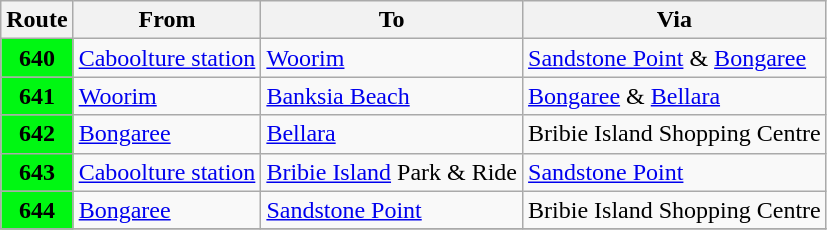<table class="wikitable sortable" border="1">
<tr>
<th scope="col" align="center"><strong>Route</strong></th>
<th scope="col"><strong>From</strong></th>
<th scope="col"><strong>To</strong></th>
<th scope="col"><strong>Via</strong></th>
</tr>
<tr>
<th align="center" style="font-style:bold; font-size:100%; background:#00f712;"><span>640</span></th>
<td><a href='#'>Caboolture station</a></td>
<td><a href='#'>Woorim</a></td>
<td><a href='#'>Sandstone Point</a> & <a href='#'>Bongaree</a></td>
</tr>
<tr>
<th align="center" style="font-style:bold; font-size:100%; background:#00f712;"><span>641</span></th>
<td><a href='#'>Woorim</a></td>
<td><a href='#'>Banksia Beach</a></td>
<td><a href='#'>Bongaree</a> & <a href='#'>Bellara</a></td>
</tr>
<tr>
<th align="center" style="font-style:bold; font-size:100%; background:#00f712;"><span>642</span></th>
<td><a href='#'>Bongaree</a></td>
<td><a href='#'>Bellara</a></td>
<td>Bribie Island Shopping Centre</td>
</tr>
<tr>
<th align="center" style="font-style:bold; font-size:100%; background:#00f712;"><span>643</span></th>
<td><a href='#'>Caboolture station</a></td>
<td><a href='#'>Bribie Island</a> Park & Ride</td>
<td><a href='#'>Sandstone Point</a></td>
</tr>
<tr>
<th align="center" style="font-style:bold; font-size:100%; background:#00f712;"><span>644</span></th>
<td><a href='#'>Bongaree</a></td>
<td><a href='#'>Sandstone Point</a></td>
<td>Bribie Island Shopping Centre</td>
</tr>
<tr>
</tr>
</table>
